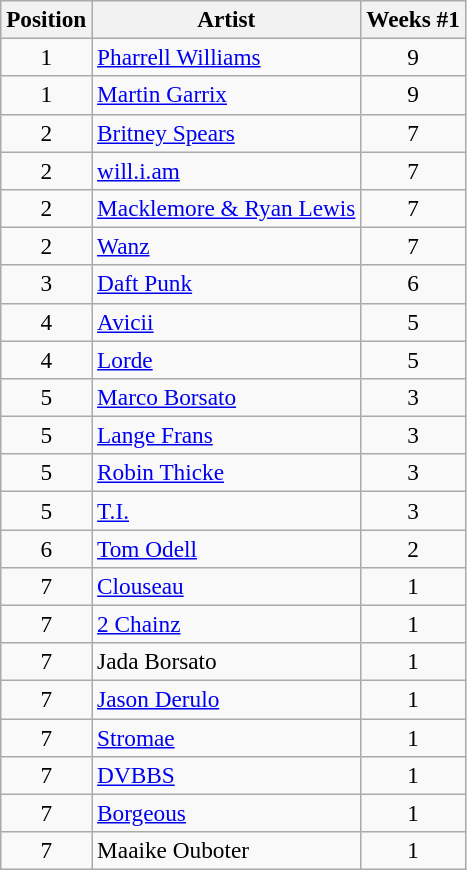<table class="wikitable sortable" style="font-size:97%;">
<tr>
<th>Position</th>
<th>Artist</th>
<th>Weeks #1</th>
</tr>
<tr>
<td align="center">1</td>
<td><a href='#'>Pharrell Williams</a></td>
<td align="center">9</td>
</tr>
<tr>
<td align="center">1</td>
<td><a href='#'>Martin Garrix</a></td>
<td align="center">9</td>
</tr>
<tr>
<td align="center">2</td>
<td><a href='#'>Britney Spears</a></td>
<td align="center">7</td>
</tr>
<tr>
<td align="center">2</td>
<td><a href='#'>will.i.am</a></td>
<td align="center">7</td>
</tr>
<tr>
<td align="center">2</td>
<td><a href='#'>Macklemore & Ryan Lewis</a></td>
<td align="center">7</td>
</tr>
<tr>
<td align="center">2</td>
<td><a href='#'>Wanz</a></td>
<td align="center">7</td>
</tr>
<tr>
<td align="center">3</td>
<td><a href='#'>Daft Punk</a></td>
<td align="center">6</td>
</tr>
<tr>
<td align="center">4</td>
<td><a href='#'>Avicii</a></td>
<td align="center">5</td>
</tr>
<tr>
<td align="center">4</td>
<td><a href='#'>Lorde</a></td>
<td align="center">5</td>
</tr>
<tr>
<td align="center">5</td>
<td><a href='#'>Marco Borsato</a></td>
<td align="center">3</td>
</tr>
<tr>
<td align="center">5</td>
<td><a href='#'>Lange Frans</a></td>
<td align="center">3</td>
</tr>
<tr>
<td align="center">5</td>
<td><a href='#'>Robin Thicke</a></td>
<td align="center">3</td>
</tr>
<tr>
<td align="center">5</td>
<td><a href='#'>T.I.</a></td>
<td align="center">3</td>
</tr>
<tr>
<td align="center">6</td>
<td><a href='#'>Tom Odell</a></td>
<td align="center">2</td>
</tr>
<tr>
<td align="center">7</td>
<td><a href='#'>Clouseau</a></td>
<td align="center">1</td>
</tr>
<tr>
<td align="center">7</td>
<td><a href='#'>2 Chainz</a></td>
<td align="center">1</td>
</tr>
<tr>
<td align="center">7</td>
<td>Jada Borsato</td>
<td align="center">1</td>
</tr>
<tr>
<td align="center">7</td>
<td><a href='#'>Jason Derulo</a></td>
<td align="center">1</td>
</tr>
<tr>
<td align="center">7</td>
<td><a href='#'>Stromae</a></td>
<td align="center">1</td>
</tr>
<tr>
<td align="center">7</td>
<td><a href='#'>DVBBS</a></td>
<td align="center">1</td>
</tr>
<tr>
<td align="center">7</td>
<td><a href='#'>Borgeous</a></td>
<td align="center">1</td>
</tr>
<tr>
<td align="center">7</td>
<td>Maaike Ouboter</td>
<td align="center">1</td>
</tr>
</table>
